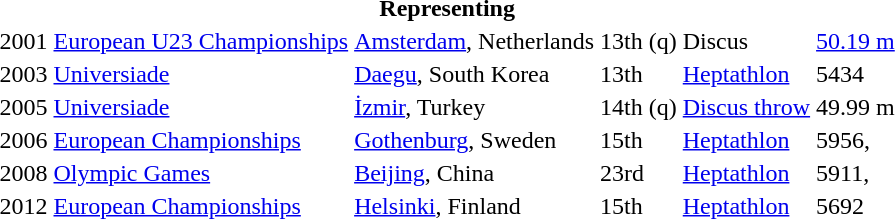<table>
<tr>
<th colspan="6">Representing </th>
</tr>
<tr>
<td>2001</td>
<td><a href='#'>European U23 Championships</a></td>
<td><a href='#'>Amsterdam</a>, Netherlands</td>
<td>13th (q)</td>
<td>Discus</td>
<td><a href='#'>50.19 m</a></td>
</tr>
<tr>
<td>2003</td>
<td><a href='#'>Universiade</a></td>
<td><a href='#'>Daegu</a>, South Korea</td>
<td>13th</td>
<td><a href='#'>Heptathlon</a></td>
<td>5434</td>
</tr>
<tr>
<td>2005</td>
<td><a href='#'>Universiade</a></td>
<td><a href='#'>İzmir</a>, Turkey</td>
<td>14th (q)</td>
<td><a href='#'>Discus throw</a></td>
<td>49.99 m</td>
</tr>
<tr>
<td>2006</td>
<td><a href='#'>European Championships</a></td>
<td><a href='#'>Gothenburg</a>, Sweden</td>
<td>15th</td>
<td><a href='#'>Heptathlon</a></td>
<td>5956, <strong></strong></td>
</tr>
<tr>
<td>2008</td>
<td><a href='#'>Olympic Games</a></td>
<td><a href='#'>Beijing</a>, China</td>
<td>23rd</td>
<td><a href='#'>Heptathlon</a></td>
<td>5911, <strong></strong></td>
</tr>
<tr>
<td>2012</td>
<td><a href='#'>European Championships</a></td>
<td><a href='#'>Helsinki</a>, Finland</td>
<td>15th</td>
<td><a href='#'>Heptathlon</a></td>
<td>5692</td>
</tr>
</table>
